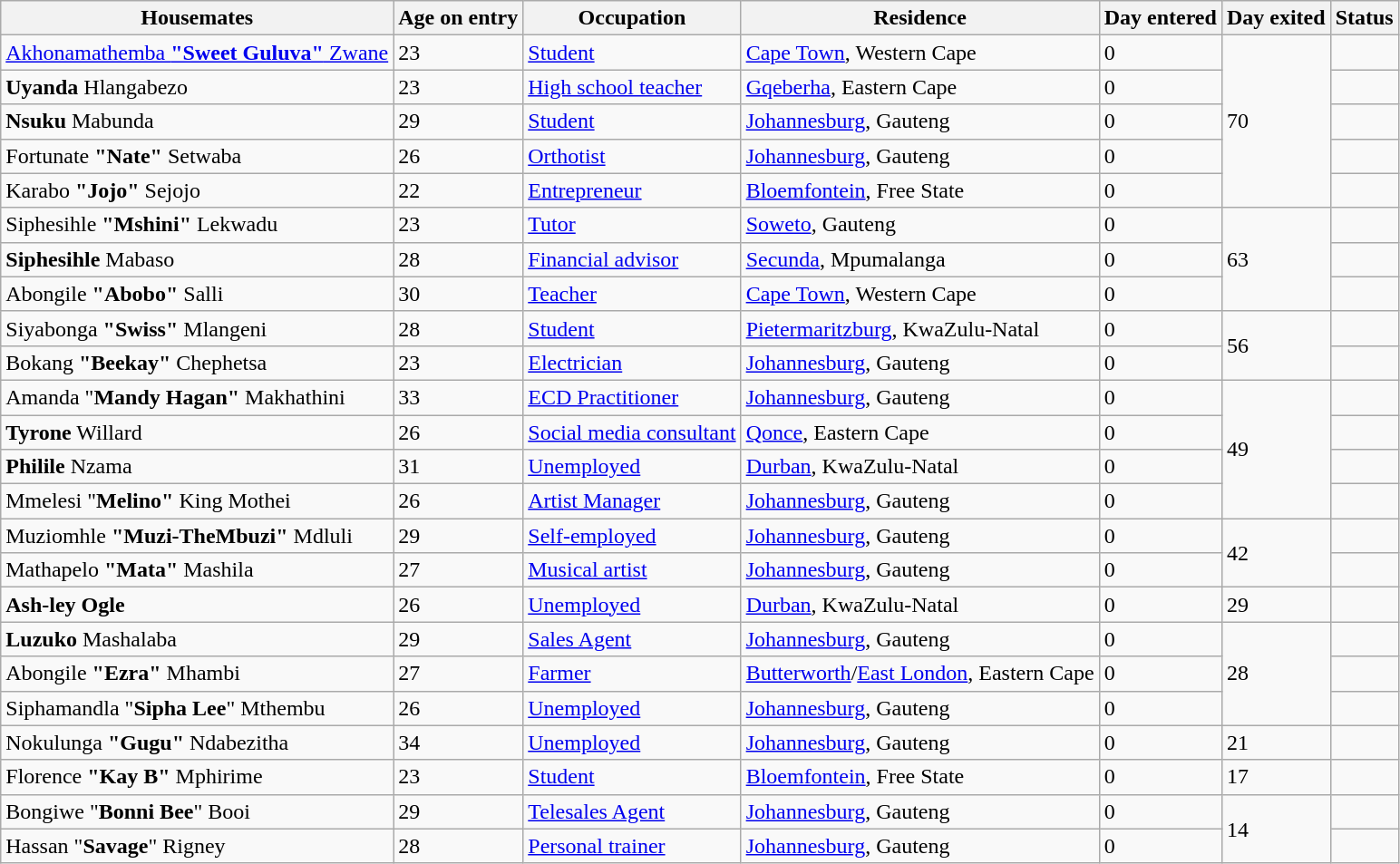<table class="wikitable" style="text-aligntext-align:center;">
<tr>
<th>Housemates</th>
<th>Age on entry </th>
<th>Occupation</th>
<th>Residence</th>
<th>Day entered</th>
<th>Day exited</th>
<th>Status </th>
</tr>
<tr>
<td><a href='#'>Akhonamathemba <strong>"Sweet Guluva"</strong> Zwane</a></td>
<td>23</td>
<td><a href='#'>Student</a></td>
<td><a href='#'>Cape Town</a>, Western Cape</td>
<td>0</td>
<td rowspan=5>70</td>
<td></td>
</tr>
<tr>
<td><strong>Uyanda</strong> Hlangabezo</td>
<td>23</td>
<td><a href='#'>High school teacher</a></td>
<td><a href='#'>Gqeberha</a>, Eastern Cape</td>
<td>0</td>
<td></td>
</tr>
<tr>
<td><strong>Nsuku</strong> Mabunda</td>
<td>29</td>
<td><a href='#'>Student</a></td>
<td><a href='#'>Johannesburg</a>, Gauteng</td>
<td>0</td>
<td></td>
</tr>
<tr>
<td>Fortunate <strong>"Nate"</strong> Setwaba</td>
<td>26</td>
<td><a href='#'>Orthotist</a></td>
<td><a href='#'>Johannesburg</a>, Gauteng</td>
<td>0</td>
<td></td>
</tr>
<tr>
<td>Karabo <strong>"Jojo"</strong> Sejojo</td>
<td>22</td>
<td><a href='#'>Entrepreneur</a></td>
<td><a href='#'>Bloemfontein</a>, Free State</td>
<td>0</td>
<td></td>
</tr>
<tr>
<td>Siphesihle <strong>"Mshini"</strong> Lekwadu</td>
<td>23</td>
<td><a href='#'>Tutor</a></td>
<td><a href='#'>Soweto</a>, Gauteng</td>
<td>0</td>
<td rowspan=3>63</td>
<td></td>
</tr>
<tr>
<td><strong>Siphesihle</strong> Mabaso</td>
<td>28</td>
<td><a href='#'>Financial advisor</a></td>
<td><a href='#'>Secunda</a>, Mpumalanga</td>
<td>0</td>
<td></td>
</tr>
<tr>
<td>Abongile <strong>"Abobo"</strong> Salli</td>
<td>30</td>
<td><a href='#'>Teacher</a></td>
<td><a href='#'>Cape Town</a>, Western Cape</td>
<td>0</td>
<td></td>
</tr>
<tr>
<td>Siyabonga <strong>"Swiss"</strong> Mlangeni</td>
<td>28</td>
<td><a href='#'>Student</a></td>
<td><a href='#'>Pietermaritzburg</a>, KwaZulu-Natal</td>
<td>0</td>
<td rowspan=2>56</td>
<td></td>
</tr>
<tr>
<td>Bokang <strong>"Beekay"</strong> Chephetsa</td>
<td>23</td>
<td><a href='#'>Electrician</a></td>
<td><a href='#'>Johannesburg</a>, Gauteng</td>
<td>0</td>
<td></td>
</tr>
<tr>
<td>Amanda "<strong>Mandy Hagan"</strong> Makhathini</td>
<td>33</td>
<td><a href='#'>ECD Practitioner</a></td>
<td><a href='#'>Johannesburg</a>, Gauteng</td>
<td>0</td>
<td rowspan=4>49</td>
<td></td>
</tr>
<tr>
<td><strong>Tyrone</strong> Willard</td>
<td>26</td>
<td><a href='#'>Social media consultant</a></td>
<td><a href='#'>Qonce</a>, Eastern Cape</td>
<td>0</td>
<td></td>
</tr>
<tr>
<td><strong>Philile</strong> Nzama</td>
<td>31</td>
<td><a href='#'>Unemployed</a></td>
<td><a href='#'>Durban</a>, KwaZulu-Natal</td>
<td>0</td>
<td></td>
</tr>
<tr>
<td>Mmelesi "<strong>Melino"</strong> King Mothei</td>
<td>26</td>
<td><a href='#'>Artist Manager</a></td>
<td><a href='#'>Johannesburg</a>, Gauteng</td>
<td>0</td>
<td></td>
</tr>
<tr>
<td>Muziomhle <strong>"Muzi-TheMbuzi"</strong> Mdluli</td>
<td>29</td>
<td><a href='#'>Self-employed</a></td>
<td><a href='#'>Johannesburg</a>, Gauteng</td>
<td>0</td>
<td rowspan=2>42</td>
<td></td>
</tr>
<tr>
<td>Mathapelo <strong>"Mata"</strong> Mashila</td>
<td>27</td>
<td><a href='#'>Musical artist</a></td>
<td><a href='#'>Johannesburg</a>, Gauteng</td>
<td>0</td>
<td></td>
</tr>
<tr>
<td><strong>Ash-ley Ogle</strong></td>
<td>26</td>
<td><a href='#'>Unemployed</a></td>
<td><a href='#'>Durban</a>, KwaZulu-Natal</td>
<td>0</td>
<td>29</td>
<td></td>
</tr>
<tr>
<td><strong>Luzuko</strong> Mashalaba</td>
<td>29</td>
<td><a href='#'>Sales Agent</a></td>
<td><a href='#'>Johannesburg</a>, Gauteng</td>
<td>0</td>
<td rowspan=3>28</td>
<td></td>
</tr>
<tr>
<td>Abongile <strong>"Ezra"</strong> Mhambi</td>
<td>27</td>
<td><a href='#'>Farmer</a></td>
<td><a href='#'>Butterworth</a>/<a href='#'>East London</a>, Eastern Cape</td>
<td>0</td>
<td></td>
</tr>
<tr>
<td>Siphamandla "<strong>Sipha Lee</strong>" Mthembu</td>
<td>26</td>
<td><a href='#'>Unemployed</a></td>
<td><a href='#'>Johannesburg</a>, Gauteng</td>
<td>0</td>
<td></td>
</tr>
<tr>
<td>Nokulunga <strong>"Gugu"</strong> Ndabezitha</td>
<td>34</td>
<td><a href='#'>Unemployed</a></td>
<td><a href='#'>Johannesburg</a>, Gauteng</td>
<td>0</td>
<td>21</td>
<td></td>
</tr>
<tr>
<td>Florence <strong>"Kay B"</strong> Mphirime</td>
<td>23</td>
<td><a href='#'>Student</a></td>
<td><a href='#'>Bloemfontein</a>, Free State</td>
<td>0</td>
<td>17</td>
<td> </td>
</tr>
<tr>
<td>Bongiwe "<strong>Bonni Bee</strong>" Booi</td>
<td>29</td>
<td><a href='#'>Telesales Agent</a></td>
<td><a href='#'>Johannesburg</a>, Gauteng</td>
<td>0</td>
<td rowspan=2>14</td>
<td></td>
</tr>
<tr>
<td>Hassan "<strong>Savage</strong>" Rigney</td>
<td>28</td>
<td><a href='#'>Personal trainer</a></td>
<td><a href='#'>Johannesburg</a>, Gauteng</td>
<td>0</td>
<td></td>
</tr>
</table>
